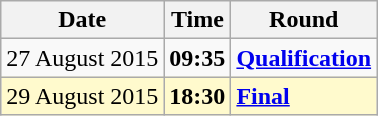<table class="wikitable">
<tr>
<th>Date</th>
<th>Time</th>
<th>Round</th>
</tr>
<tr>
<td>27 August 2015</td>
<td><strong>09:35</strong></td>
<td><strong><a href='#'>Qualification</a></strong></td>
</tr>
<tr style=background:lemonchiffon>
<td>29 August 2015</td>
<td><strong>18:30</strong></td>
<td><strong><a href='#'>Final</a></strong></td>
</tr>
</table>
